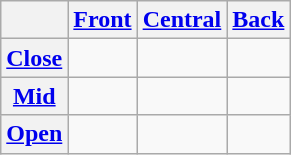<table class="wikitable" style="text-align:center">
<tr>
<th></th>
<th><a href='#'>Front</a></th>
<th><a href='#'>Central</a></th>
<th><a href='#'>Back</a></th>
</tr>
<tr align="center">
<th><a href='#'>Close</a></th>
<td> </td>
<td></td>
<td> </td>
</tr>
<tr align="center">
<th><a href='#'>Mid</a></th>
<td> </td>
<td></td>
<td> </td>
</tr>
<tr align="center">
<th><a href='#'>Open</a></th>
<td></td>
<td> </td>
<td></td>
</tr>
</table>
